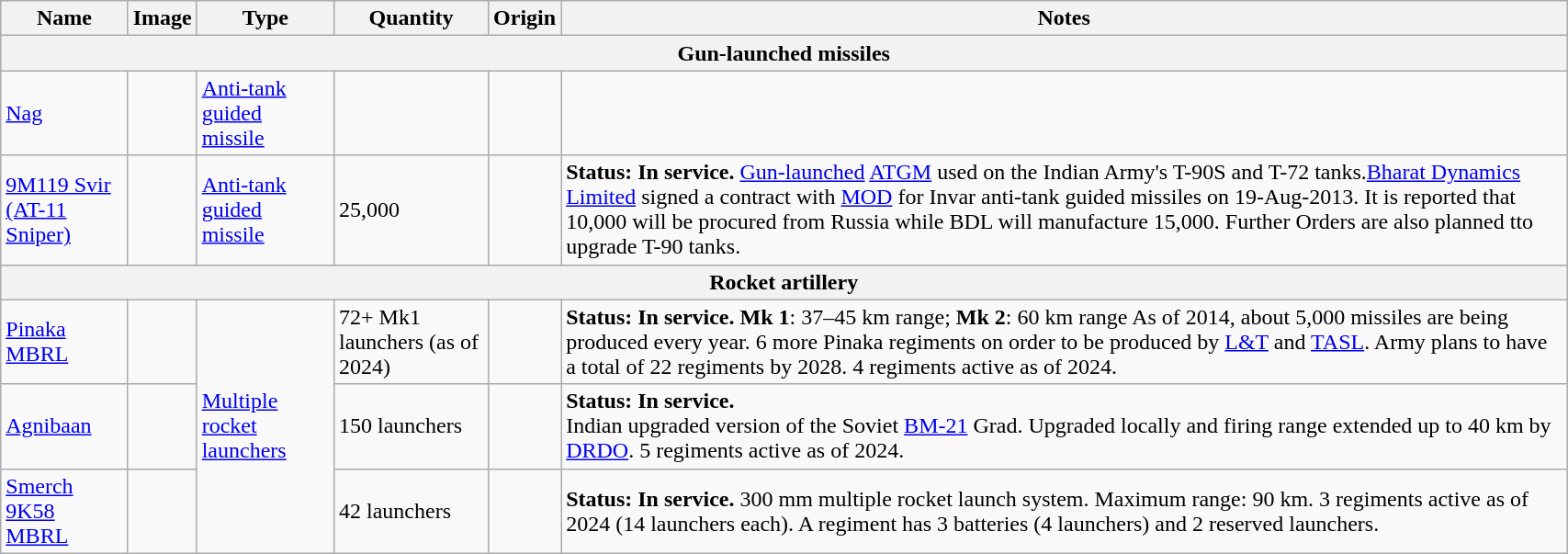<table class="wikitable" style="width:90%;">
<tr>
<th>Name</th>
<th>Image</th>
<th>Type</th>
<th>Quantity</th>
<th>Origin</th>
<th>Notes</th>
</tr>
<tr>
<th colspan="6">Gun-launched missiles</th>
</tr>
<tr>
<td><a href='#'>Nag</a></td>
<td></td>
<td><a href='#'>Anti-tank guided missile</a></td>
<td></td>
<td></td>
<td></td>
</tr>
<tr>
<td><a href='#'>9M119 Svir<br>(AT-11 Sniper)</a></td>
<td></td>
<td><a href='#'>Anti-tank guided missile</a></td>
<td>25,000</td>
<td> <br> </td>
<td><strong>Status: In service.</strong> <a href='#'>Gun-launched</a> <a href='#'>ATGM</a> used on the Indian Army's T-90S and T-72 tanks.<a href='#'>Bharat Dynamics Limited</a> signed a contract with <a href='#'>MOD</a> for Invar anti-tank guided missiles on 19-Aug-2013. It is reported that 10,000 will be procured from Russia while BDL will manufacture 15,000. Further Orders are also planned tto upgrade T-90 tanks.</td>
</tr>
<tr>
<th colspan="6">Rocket artillery</th>
</tr>
<tr>
<td><a href='#'>Pinaka MBRL</a></td>
<td></td>
<td rowspan="3"><a href='#'>Multiple rocket launchers</a></td>
<td>72+ Mk1 launchers (as of 2024)</td>
<td></td>
<td><strong>Status: In service.</strong> <strong>Mk 1</strong>: 37–45 km range; <strong>Mk 2</strong>: 60 km range As of 2014, about 5,000 missiles are being produced every year. 6 more Pinaka regiments on order to be produced by <a href='#'>L&T</a> and <a href='#'>TASL</a>. Army plans to have a total of 22 regiments by 2028. 4 regiments active as of 2024.</td>
</tr>
<tr>
<td><a href='#'>Agnibaan</a></td>
<td></td>
<td>150 launchers</td>
<td> <br></td>
<td><strong>Status: In service.</strong><br>Indian upgraded version of the Soviet <a href='#'>BM-21</a> Grad. Upgraded locally and firing range extended up to 40 km by <a href='#'>DRDO</a>. 5 regiments active as of 2024.</td>
</tr>
<tr>
<td><a href='#'>Smerch 9K58 MBRL</a></td>
<td></td>
<td>42 launchers</td>
<td><br></td>
<td><strong>Status: In service.</strong> 300 mm multiple rocket launch system. Maximum range: 90 km. 3 regiments active as of 2024 (14 launchers each). A regiment has 3 batteries (4 launchers) and 2 reserved launchers.</td>
</tr>
</table>
